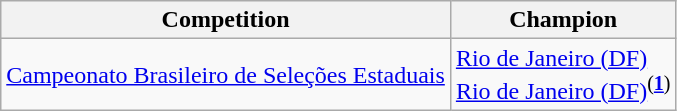<table class="wikitable">
<tr>
<th>Competition</th>
<th>Champion</th>
</tr>
<tr>
<td><a href='#'>Campeonato Brasileiro de Seleções Estaduais</a></td>
<td><a href='#'>Rio de Janeiro (DF)</a><br><a href='#'>Rio de Janeiro (DF)</a><sup>(<strong><a href='#'>1</a></strong>)</sup></td>
</tr>
</table>
